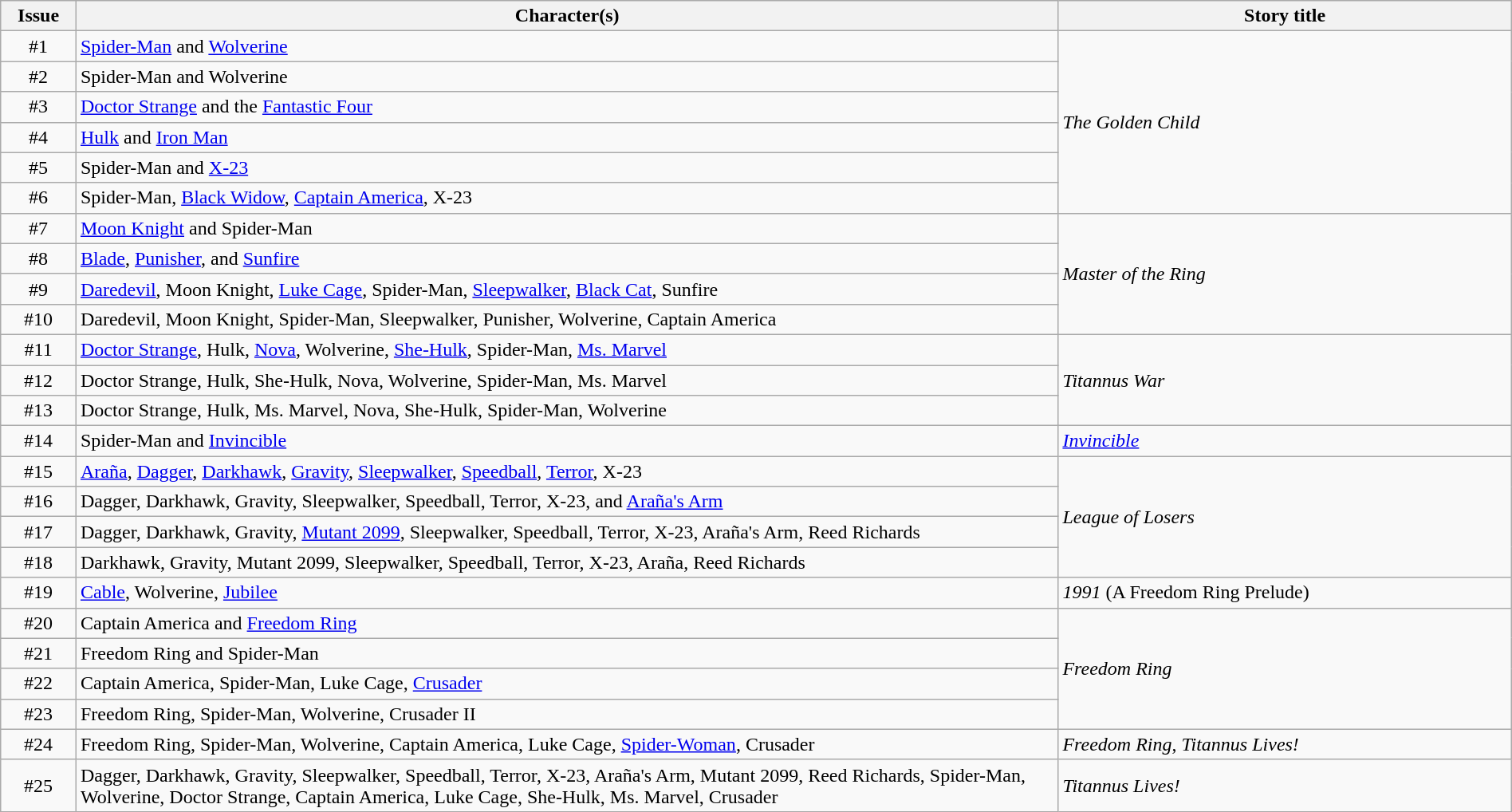<table class="wikitable" style="width:100%;">
<tr>
<th width=5%>Issue</th>
<th width=65%>Character(s)</th>
<th width=30%>Story title</th>
</tr>
<tr>
<td style="text-align:center;">#1</td>
<td><a href='#'>Spider-Man</a> and <a href='#'>Wolverine</a></td>
<td rowspan=6><em>The Golden Child</em></td>
</tr>
<tr>
<td style="text-align:center;">#2</td>
<td>Spider-Man and Wolverine</td>
</tr>
<tr>
<td style="text-align:center;">#3</td>
<td><a href='#'>Doctor Strange</a> and the <a href='#'>Fantastic Four</a></td>
</tr>
<tr>
<td style="text-align:center;">#4</td>
<td><a href='#'>Hulk</a> and <a href='#'>Iron Man</a></td>
</tr>
<tr>
<td style="text-align:center;">#5</td>
<td>Spider-Man and <a href='#'>X-23</a></td>
</tr>
<tr>
<td style="text-align:center;">#6</td>
<td>Spider-Man, <a href='#'>Black Widow</a>, <a href='#'>Captain America</a>, X-23</td>
</tr>
<tr>
<td style="text-align:center;">#7</td>
<td><a href='#'>Moon Knight</a> and Spider-Man</td>
<td rowspan=4><em>Master of the Ring</em></td>
</tr>
<tr>
<td style="text-align:center;">#8</td>
<td><a href='#'>Blade</a>, <a href='#'>Punisher</a>, and <a href='#'>Sunfire</a></td>
</tr>
<tr>
<td style="text-align:center;">#9</td>
<td><a href='#'>Daredevil</a>, Moon Knight, <a href='#'>Luke Cage</a>, Spider-Man, <a href='#'>Sleepwalker</a>, <a href='#'>Black Cat</a>, Sunfire</td>
</tr>
<tr>
<td style="text-align:center;">#10</td>
<td>Daredevil, Moon Knight, Spider-Man, Sleepwalker, Punisher, Wolverine, Captain America</td>
</tr>
<tr>
<td style="text-align:center;">#11</td>
<td><a href='#'>Doctor Strange</a>, Hulk, <a href='#'>Nova</a>, Wolverine, <a href='#'>She-Hulk</a>, Spider-Man, <a href='#'>Ms. Marvel</a></td>
<td rowspan=3><em>Titannus War</em></td>
</tr>
<tr>
<td style="text-align:center;">#12</td>
<td>Doctor Strange, Hulk, She-Hulk, Nova, Wolverine, Spider-Man, Ms. Marvel</td>
</tr>
<tr>
<td style="text-align:center;">#13</td>
<td>Doctor Strange, Hulk, Ms. Marvel, Nova, She-Hulk, Spider-Man, Wolverine</td>
</tr>
<tr>
<td style="text-align:center;">#14</td>
<td>Spider-Man and <a href='#'>Invincible</a></td>
<td><em><a href='#'>Invincible</a></em></td>
</tr>
<tr>
<td style="text-align:center;">#15</td>
<td><a href='#'>Araña</a>, <a href='#'>Dagger</a>, <a href='#'>Darkhawk</a>, <a href='#'>Gravity</a>, <a href='#'>Sleepwalker</a>, <a href='#'>Speedball</a>, <a href='#'>Terror</a>, X-23</td>
<td rowspan=4><em>League of Losers</em></td>
</tr>
<tr>
<td style="text-align:center;">#16</td>
<td>Dagger, Darkhawk, Gravity, Sleepwalker, Speedball, Terror, X-23, and <a href='#'>Araña's Arm</a></td>
</tr>
<tr>
<td style="text-align:center;">#17</td>
<td>Dagger, Darkhawk, Gravity, <a href='#'>Mutant 2099</a>, Sleepwalker, Speedball, Terror, X-23, Araña's Arm, Reed Richards</td>
</tr>
<tr>
<td style="text-align:center;">#18</td>
<td>Darkhawk, Gravity, Mutant 2099, Sleepwalker, Speedball, Terror, X-23, Araña, Reed Richards</td>
</tr>
<tr>
<td style="text-align:center;">#19</td>
<td><a href='#'>Cable</a>, Wolverine, <a href='#'>Jubilee</a></td>
<td><em>1991</em> (A Freedom Ring Prelude)</td>
</tr>
<tr>
<td style="text-align:center;">#20</td>
<td>Captain America and <a href='#'>Freedom Ring</a></td>
<td rowspan=4><em>Freedom Ring</em></td>
</tr>
<tr>
<td style="text-align:center;">#21</td>
<td>Freedom Ring and Spider-Man</td>
</tr>
<tr>
<td style="text-align:center;">#22</td>
<td>Captain America, Spider-Man, Luke Cage, <a href='#'>Crusader</a></td>
</tr>
<tr>
<td style="text-align:center;">#23</td>
<td>Freedom Ring, Spider-Man, Wolverine, Crusader II</td>
</tr>
<tr>
<td style="text-align:center;">#24</td>
<td>Freedom Ring, Spider-Man, Wolverine, Captain America, Luke Cage, <a href='#'>Spider-Woman</a>, Crusader</td>
<td><em>Freedom Ring</em>, <em>Titannus Lives!</em></td>
</tr>
<tr>
<td style="text-align:center;">#25</td>
<td>Dagger, Darkhawk, Gravity, Sleepwalker, Speedball, Terror, X-23, Araña's Arm, Mutant 2099, Reed Richards, Spider-Man, Wolverine, Doctor Strange, Captain America, Luke Cage, She-Hulk, Ms. Marvel, Crusader</td>
<td><em>Titannus Lives!</em></td>
</tr>
</table>
